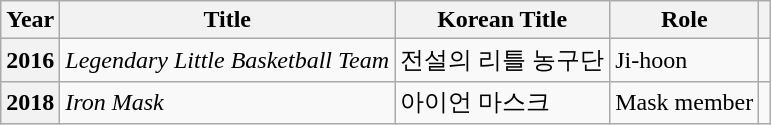<table class="wikitable sortable plainrowheaders">
<tr>
<th scope="col">Year</th>
<th scope="col">Title</th>
<th scope="col">Korean Title</th>
<th scope="col">Role</th>
<th scope="col" class="unsortable"></th>
</tr>
<tr>
<th scope="row">2016</th>
<td><em>Legendary Little Basketball Team</em></td>
<td>전설의 리틀 농구단</td>
<td>Ji-hoon</td>
<td></td>
</tr>
<tr>
<th scope="row">2018</th>
<td><em>Iron Mask</em></td>
<td>아이언 마스크</td>
<td>Mask member</td>
<td></td>
</tr>
</table>
